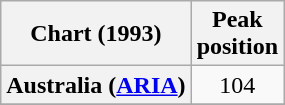<table class="wikitable plainrowheaders" style="text-align:center">
<tr>
<th>Chart (1993)</th>
<th>Peak<br>position</th>
</tr>
<tr>
<th scope="row">Australia (<a href='#'>ARIA</a>)</th>
<td align="center">104</td>
</tr>
<tr>
</tr>
</table>
